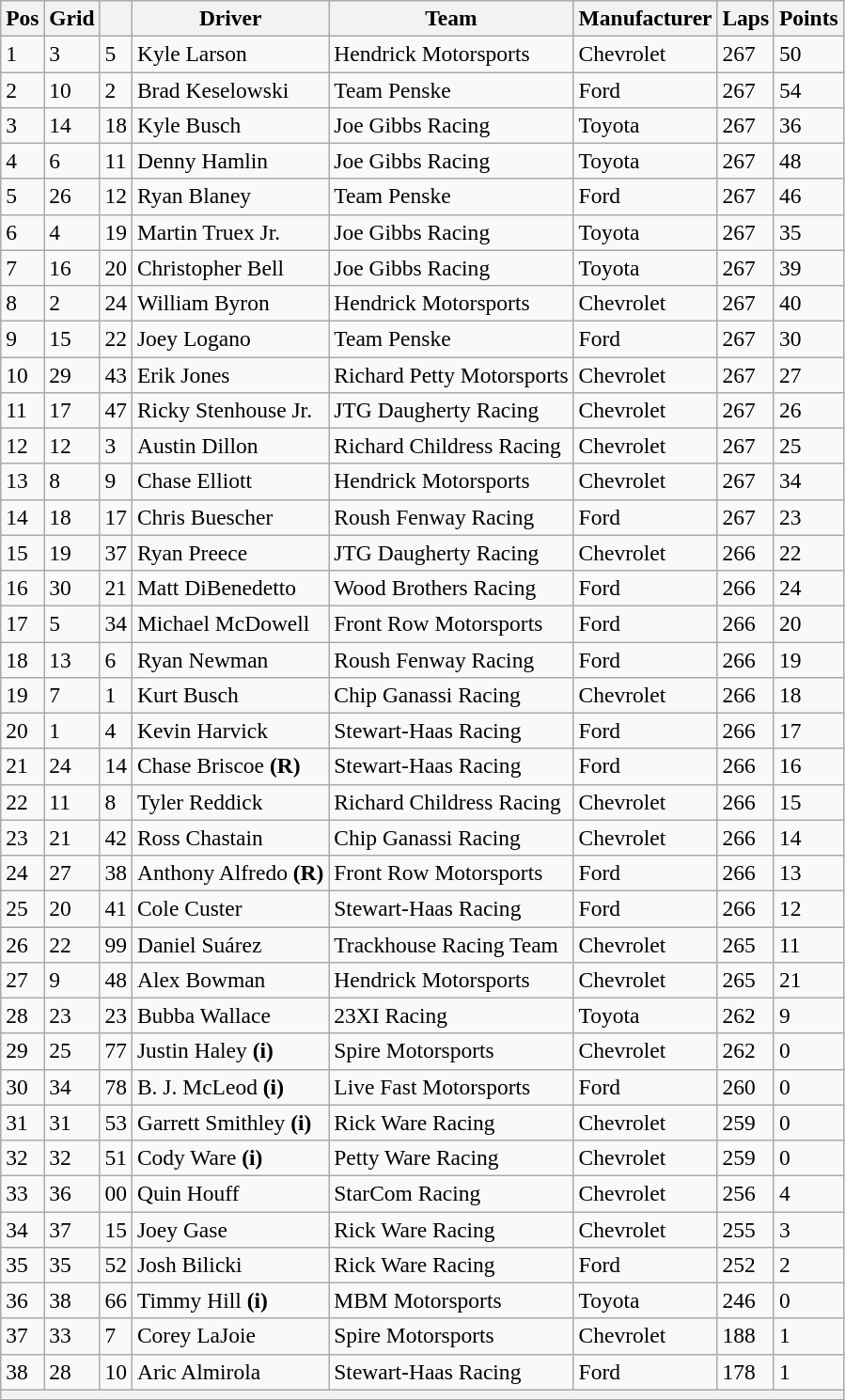<table class="wikitable" style="font-size:98%">
<tr>
<th>Pos</th>
<th>Grid</th>
<th></th>
<th>Driver</th>
<th>Team</th>
<th>Manufacturer</th>
<th>Laps</th>
<th>Points</th>
</tr>
<tr>
<td>1</td>
<td>3</td>
<td>5</td>
<td>Kyle Larson</td>
<td>Hendrick Motorsports</td>
<td>Chevrolet</td>
<td>267</td>
<td>50</td>
</tr>
<tr>
<td>2</td>
<td>10</td>
<td>2</td>
<td>Brad Keselowski</td>
<td>Team Penske</td>
<td>Ford</td>
<td>267</td>
<td>54</td>
</tr>
<tr>
<td>3</td>
<td>14</td>
<td>18</td>
<td>Kyle Busch</td>
<td>Joe Gibbs Racing</td>
<td>Toyota</td>
<td>267</td>
<td>36</td>
</tr>
<tr>
<td>4</td>
<td>6</td>
<td>11</td>
<td>Denny Hamlin</td>
<td>Joe Gibbs Racing</td>
<td>Toyota</td>
<td>267</td>
<td>48</td>
</tr>
<tr>
<td>5</td>
<td>26</td>
<td>12</td>
<td>Ryan Blaney</td>
<td>Team Penske</td>
<td>Ford</td>
<td>267</td>
<td>46</td>
</tr>
<tr>
<td>6</td>
<td>4</td>
<td>19</td>
<td>Martin Truex Jr.</td>
<td>Joe Gibbs Racing</td>
<td>Toyota</td>
<td>267</td>
<td>35</td>
</tr>
<tr>
<td>7</td>
<td>16</td>
<td>20</td>
<td>Christopher Bell</td>
<td>Joe Gibbs Racing</td>
<td>Toyota</td>
<td>267</td>
<td>39</td>
</tr>
<tr>
<td>8</td>
<td>2</td>
<td>24</td>
<td>William Byron</td>
<td>Hendrick Motorsports</td>
<td>Chevrolet</td>
<td>267</td>
<td>40</td>
</tr>
<tr>
<td>9</td>
<td>15</td>
<td>22</td>
<td>Joey Logano</td>
<td>Team Penske</td>
<td>Ford</td>
<td>267</td>
<td>30</td>
</tr>
<tr>
<td>10</td>
<td>29</td>
<td>43</td>
<td>Erik Jones</td>
<td>Richard Petty Motorsports</td>
<td>Chevrolet</td>
<td>267</td>
<td>27</td>
</tr>
<tr>
<td>11</td>
<td>17</td>
<td>47</td>
<td>Ricky Stenhouse Jr.</td>
<td>JTG Daugherty Racing</td>
<td>Chevrolet</td>
<td>267</td>
<td>26</td>
</tr>
<tr>
<td>12</td>
<td>12</td>
<td>3</td>
<td>Austin Dillon</td>
<td>Richard Childress Racing</td>
<td>Chevrolet</td>
<td>267</td>
<td>25</td>
</tr>
<tr>
<td>13</td>
<td>8</td>
<td>9</td>
<td>Chase Elliott</td>
<td>Hendrick Motorsports</td>
<td>Chevrolet</td>
<td>267</td>
<td>34</td>
</tr>
<tr>
<td>14</td>
<td>18</td>
<td>17</td>
<td>Chris Buescher</td>
<td>Roush Fenway Racing</td>
<td>Ford</td>
<td>267</td>
<td>23</td>
</tr>
<tr>
<td>15</td>
<td>19</td>
<td>37</td>
<td>Ryan Preece</td>
<td>JTG Daugherty Racing</td>
<td>Chevrolet</td>
<td>266</td>
<td>22</td>
</tr>
<tr>
<td>16</td>
<td>30</td>
<td>21</td>
<td>Matt DiBenedetto</td>
<td>Wood Brothers Racing</td>
<td>Ford</td>
<td>266</td>
<td>24</td>
</tr>
<tr>
<td>17</td>
<td>5</td>
<td>34</td>
<td>Michael McDowell</td>
<td>Front Row Motorsports</td>
<td>Ford</td>
<td>266</td>
<td>20</td>
</tr>
<tr>
<td>18</td>
<td>13</td>
<td>6</td>
<td>Ryan Newman</td>
<td>Roush Fenway Racing</td>
<td>Ford</td>
<td>266</td>
<td>19</td>
</tr>
<tr>
<td>19</td>
<td>7</td>
<td>1</td>
<td>Kurt Busch</td>
<td>Chip Ganassi Racing</td>
<td>Chevrolet</td>
<td>266</td>
<td>18</td>
</tr>
<tr>
<td>20</td>
<td>1</td>
<td>4</td>
<td>Kevin Harvick</td>
<td>Stewart-Haas Racing</td>
<td>Ford</td>
<td>266</td>
<td>17</td>
</tr>
<tr>
<td>21</td>
<td>24</td>
<td>14</td>
<td>Chase Briscoe <strong>(R)</strong></td>
<td>Stewart-Haas Racing</td>
<td>Ford</td>
<td>266</td>
<td>16</td>
</tr>
<tr>
<td>22</td>
<td>11</td>
<td>8</td>
<td>Tyler Reddick</td>
<td>Richard Childress Racing</td>
<td>Chevrolet</td>
<td>266</td>
<td>15</td>
</tr>
<tr>
<td>23</td>
<td>21</td>
<td>42</td>
<td>Ross Chastain</td>
<td>Chip Ganassi Racing</td>
<td>Chevrolet</td>
<td>266</td>
<td>14</td>
</tr>
<tr>
<td>24</td>
<td>27</td>
<td>38</td>
<td>Anthony Alfredo <strong>(R)</strong></td>
<td>Front Row Motorsports</td>
<td>Ford</td>
<td>266</td>
<td>13</td>
</tr>
<tr>
<td>25</td>
<td>20</td>
<td>41</td>
<td>Cole Custer</td>
<td>Stewart-Haas Racing</td>
<td>Ford</td>
<td>266</td>
<td>12</td>
</tr>
<tr>
<td>26</td>
<td>22</td>
<td>99</td>
<td>Daniel Suárez</td>
<td>Trackhouse Racing Team</td>
<td>Chevrolet</td>
<td>265</td>
<td>11</td>
</tr>
<tr>
<td>27</td>
<td>9</td>
<td>48</td>
<td>Alex Bowman</td>
<td>Hendrick Motorsports</td>
<td>Chevrolet</td>
<td>265</td>
<td>21</td>
</tr>
<tr>
<td>28</td>
<td>23</td>
<td>23</td>
<td>Bubba Wallace</td>
<td>23XI Racing</td>
<td>Toyota</td>
<td>262</td>
<td>9</td>
</tr>
<tr>
<td>29</td>
<td>25</td>
<td>77</td>
<td>Justin Haley <strong>(i)</strong></td>
<td>Spire Motorsports</td>
<td>Chevrolet</td>
<td>262</td>
<td>0</td>
</tr>
<tr>
<td>30</td>
<td>34</td>
<td>78</td>
<td>B. J. McLeod <strong>(i)</strong></td>
<td>Live Fast Motorsports</td>
<td>Ford</td>
<td>260</td>
<td>0</td>
</tr>
<tr>
<td>31</td>
<td>31</td>
<td>53</td>
<td>Garrett Smithley <strong>(i)</strong></td>
<td>Rick Ware Racing</td>
<td>Chevrolet</td>
<td>259</td>
<td>0</td>
</tr>
<tr>
<td>32</td>
<td>32</td>
<td>51</td>
<td>Cody Ware <strong>(i)</strong></td>
<td>Petty Ware Racing</td>
<td>Chevrolet</td>
<td>259</td>
<td>0</td>
</tr>
<tr>
<td>33</td>
<td>36</td>
<td>00</td>
<td>Quin Houff</td>
<td>StarCom Racing</td>
<td>Chevrolet</td>
<td>256</td>
<td>4</td>
</tr>
<tr>
<td>34</td>
<td>37</td>
<td>15</td>
<td>Joey Gase</td>
<td>Rick Ware Racing</td>
<td>Chevrolet</td>
<td>255</td>
<td>3</td>
</tr>
<tr>
<td>35</td>
<td>35</td>
<td>52</td>
<td>Josh Bilicki</td>
<td>Rick Ware Racing</td>
<td>Ford</td>
<td>252</td>
<td>2</td>
</tr>
<tr>
<td>36</td>
<td>38</td>
<td>66</td>
<td>Timmy Hill <strong>(i)</strong></td>
<td>MBM Motorsports</td>
<td>Toyota</td>
<td>246</td>
<td>0</td>
</tr>
<tr>
<td>37</td>
<td>33</td>
<td>7</td>
<td>Corey LaJoie</td>
<td>Spire Motorsports</td>
<td>Chevrolet</td>
<td>188</td>
<td>1</td>
</tr>
<tr>
<td>38</td>
<td>28</td>
<td>10</td>
<td>Aric Almirola</td>
<td>Stewart-Haas Racing</td>
<td>Ford</td>
<td>178</td>
<td>1</td>
</tr>
<tr>
<th colspan="8"></th>
</tr>
</table>
